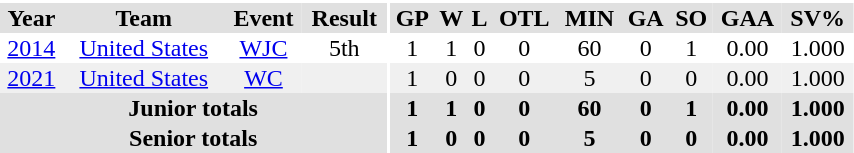<table BORDER="0" CELLPADDING="1" CELLSPACING="0" width="45%">
<tr bgcolor="#e0e0e0">
<th colspan="4" bgcolor="#ffffff"></th>
<th rowspan="99" bgcolor="#ffffff"></th>
</tr>
<tr bgcolor="#e0e0e0" ALIGN="center">
<th>Year</th>
<th>Team</th>
<th>Event</th>
<th>Result</th>
<th>GP</th>
<th>W</th>
<th>L</th>
<th>OTL</th>
<th>MIN</th>
<th>GA</th>
<th>SO</th>
<th>GAA</th>
<th>SV%</th>
</tr>
<tr style="text-align:center;">
<td><a href='#'>2014</a></td>
<td><a href='#'>United States</a></td>
<td><a href='#'>WJC</a></td>
<td>5th</td>
<td>1</td>
<td>1</td>
<td>0</td>
<td>0</td>
<td>60</td>
<td>0</td>
<td>1</td>
<td>0.00</td>
<td>1.000</td>
</tr>
<tr style="text-align:center; background-color:#f0f0f0;">
<td><a href='#'>2021</a></td>
<td><a href='#'>United States</a></td>
<td><a href='#'>WC</a></td>
<td></td>
<td>1</td>
<td>0</td>
<td>0</td>
<td>0</td>
<td>5</td>
<td>0</td>
<td>0</td>
<td>0.00</td>
<td>1.000</td>
</tr>
<tr bgcolor="#e0e0e0" ALIGN="center">
<th colspan=4>Junior totals</th>
<th>1</th>
<th>1</th>
<th>0</th>
<th>0</th>
<th>60</th>
<th>0</th>
<th>1</th>
<th>0.00</th>
<th>1.000</th>
</tr>
<tr bgcolor="#e0e0e0" ALIGN="center">
<th colspan=4>Senior totals</th>
<th>1</th>
<th>0</th>
<th>0</th>
<th>0</th>
<th>5</th>
<th>0</th>
<th>0</th>
<th>0.00</th>
<th>1.000</th>
</tr>
</table>
